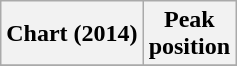<table class="wikitable sortable plainrowheaders" style="text-align:center">
<tr>
<th scope="col">Chart (2014)</th>
<th scope="col">Peak<br>position</th>
</tr>
<tr>
</tr>
</table>
